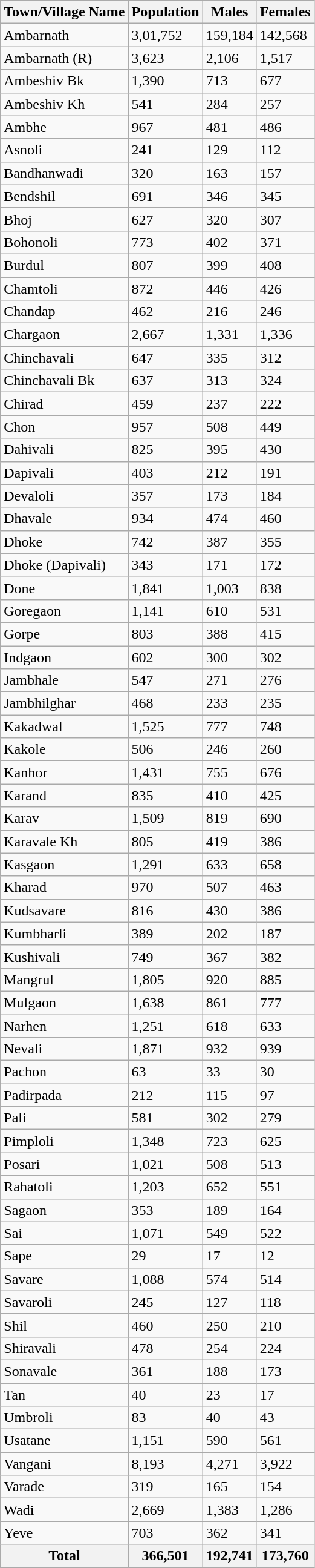<table class="wikitable sortable collapsible collapsed">
<tr>
<th>Town/Village Name</th>
<th>Population</th>
<th>Males</th>
<th>Females</th>
</tr>
<tr>
<td>Ambarnath</td>
<td>3,01,752</td>
<td>159,184</td>
<td>142,568</td>
</tr>
<tr>
<td>Ambarnath (R)</td>
<td>3,623</td>
<td>2,106</td>
<td>1,517</td>
</tr>
<tr>
<td>Ambeshiv Bk</td>
<td>1,390</td>
<td>713</td>
<td>677</td>
</tr>
<tr>
<td>Ambeshiv Kh</td>
<td>541</td>
<td>284</td>
<td>257</td>
</tr>
<tr>
<td>Ambhe</td>
<td>967</td>
<td>481</td>
<td>486</td>
</tr>
<tr>
<td>Asnoli</td>
<td>241</td>
<td>129</td>
<td>112</td>
</tr>
<tr>
<td>Bandhanwadi</td>
<td>320</td>
<td>163</td>
<td>157</td>
</tr>
<tr>
<td>Bendshil</td>
<td>691</td>
<td>346</td>
<td>345</td>
</tr>
<tr>
<td>Bhoj</td>
<td>627</td>
<td>320</td>
<td>307</td>
</tr>
<tr>
<td>Bohonoli</td>
<td>773</td>
<td>402</td>
<td>371</td>
</tr>
<tr>
<td>Burdul</td>
<td>807</td>
<td>399</td>
<td>408</td>
</tr>
<tr>
<td>Chamtoli</td>
<td>872</td>
<td>446</td>
<td>426</td>
</tr>
<tr>
<td>Chandap</td>
<td>462</td>
<td>216</td>
<td>246</td>
</tr>
<tr>
<td>Chargaon</td>
<td>2,667</td>
<td>1,331</td>
<td>1,336</td>
</tr>
<tr>
<td>Chinchavali</td>
<td>647</td>
<td>335</td>
<td>312</td>
</tr>
<tr>
<td>Chinchavali Bk</td>
<td>637</td>
<td>313</td>
<td>324</td>
</tr>
<tr>
<td>Chirad</td>
<td>459</td>
<td>237</td>
<td>222</td>
</tr>
<tr>
<td>Chon</td>
<td>957</td>
<td>508</td>
<td>449</td>
</tr>
<tr>
<td>Dahivali</td>
<td>825</td>
<td>395</td>
<td>430</td>
</tr>
<tr>
<td>Dapivali</td>
<td>403</td>
<td>212</td>
<td>191</td>
</tr>
<tr>
<td>Devaloli</td>
<td>357</td>
<td>173</td>
<td>184</td>
</tr>
<tr>
<td>Dhavale</td>
<td>934</td>
<td>474</td>
<td>460</td>
</tr>
<tr>
<td>Dhoke</td>
<td>742</td>
<td>387</td>
<td>355</td>
</tr>
<tr>
<td>Dhoke (Dapivali)</td>
<td>343</td>
<td>171</td>
<td>172</td>
</tr>
<tr>
<td>Done</td>
<td>1,841</td>
<td>1,003</td>
<td>838</td>
</tr>
<tr>
<td>Goregaon</td>
<td>1,141</td>
<td>610</td>
<td>531</td>
</tr>
<tr>
<td>Gorpe</td>
<td>803</td>
<td>388</td>
<td>415</td>
</tr>
<tr>
<td>Indgaon</td>
<td>602</td>
<td>300</td>
<td>302</td>
</tr>
<tr>
<td>Jambhale</td>
<td>547</td>
<td>271</td>
<td>276</td>
</tr>
<tr>
<td>Jambhilghar</td>
<td>468</td>
<td>233</td>
<td>235</td>
</tr>
<tr>
<td>Kakadwal</td>
<td>1,525</td>
<td>777</td>
<td>748</td>
</tr>
<tr>
<td>Kakole</td>
<td>506</td>
<td>246</td>
<td>260</td>
</tr>
<tr>
<td>Kanhor</td>
<td>1,431</td>
<td>755</td>
<td>676</td>
</tr>
<tr>
<td>Karand</td>
<td>835</td>
<td>410</td>
<td>425</td>
</tr>
<tr>
<td>Karav</td>
<td>1,509</td>
<td>819</td>
<td>690</td>
</tr>
<tr>
<td>Karavale Kh</td>
<td>805</td>
<td>419</td>
<td>386</td>
</tr>
<tr>
<td>Kasgaon</td>
<td>1,291</td>
<td>633</td>
<td>658</td>
</tr>
<tr>
<td>Kharad</td>
<td>970</td>
<td>507</td>
<td>463</td>
</tr>
<tr>
<td>Kudsavare</td>
<td>816</td>
<td>430</td>
<td>386</td>
</tr>
<tr>
<td>Kumbharli</td>
<td>389</td>
<td>202</td>
<td>187</td>
</tr>
<tr>
<td>Kushivali</td>
<td>749</td>
<td>367</td>
<td>382</td>
</tr>
<tr>
<td>Mangrul</td>
<td>1,805</td>
<td>920</td>
<td>885</td>
</tr>
<tr>
<td>Mulgaon</td>
<td>1,638</td>
<td>861</td>
<td>777</td>
</tr>
<tr>
<td>Narhen</td>
<td>1,251</td>
<td>618</td>
<td>633</td>
</tr>
<tr>
<td>Nevali</td>
<td>1,871</td>
<td>932</td>
<td>939</td>
</tr>
<tr>
<td>Pachon</td>
<td>63</td>
<td>33</td>
<td>30</td>
</tr>
<tr>
<td>Padirpada</td>
<td>212</td>
<td>115</td>
<td>97</td>
</tr>
<tr>
<td>Pali</td>
<td>581</td>
<td>302</td>
<td>279</td>
</tr>
<tr>
<td>Pimploli</td>
<td>1,348</td>
<td>723</td>
<td>625</td>
</tr>
<tr>
<td>Posari</td>
<td>1,021</td>
<td>508</td>
<td>513</td>
</tr>
<tr>
<td>Rahatoli</td>
<td>1,203</td>
<td>652</td>
<td>551</td>
</tr>
<tr>
<td>Sagaon</td>
<td>353</td>
<td>189</td>
<td>164</td>
</tr>
<tr>
<td>Sai</td>
<td>1,071</td>
<td>549</td>
<td>522</td>
</tr>
<tr>
<td>Sape</td>
<td>29</td>
<td>17</td>
<td>12</td>
</tr>
<tr>
<td>Savare</td>
<td>1,088</td>
<td>574</td>
<td>514</td>
</tr>
<tr>
<td>Savaroli</td>
<td>245</td>
<td>127</td>
<td>118</td>
</tr>
<tr>
<td>Shil</td>
<td>460</td>
<td>250</td>
<td>210</td>
</tr>
<tr>
<td>Shiravali</td>
<td>478</td>
<td>254</td>
<td>224</td>
</tr>
<tr>
<td>Sonavale</td>
<td>361</td>
<td>188</td>
<td>173</td>
</tr>
<tr>
<td>Tan</td>
<td>40</td>
<td>23</td>
<td>17</td>
</tr>
<tr>
<td>Umbroli</td>
<td>83</td>
<td>40</td>
<td>43</td>
</tr>
<tr>
<td>Usatane</td>
<td>1,151</td>
<td>590</td>
<td>561</td>
</tr>
<tr>
<td>Vangani</td>
<td>8,193</td>
<td>4,271</td>
<td>3,922</td>
</tr>
<tr>
<td>Varade</td>
<td>319</td>
<td>165</td>
<td>154</td>
</tr>
<tr>
<td>Wadi</td>
<td>2,669</td>
<td>1,383</td>
<td>1,286</td>
</tr>
<tr>
<td>Yeve</td>
<td>703</td>
<td>362</td>
<td>341</td>
</tr>
<tr>
<th>Total</th>
<th>366,501</th>
<th>192,741</th>
<th>173,760</th>
</tr>
</table>
